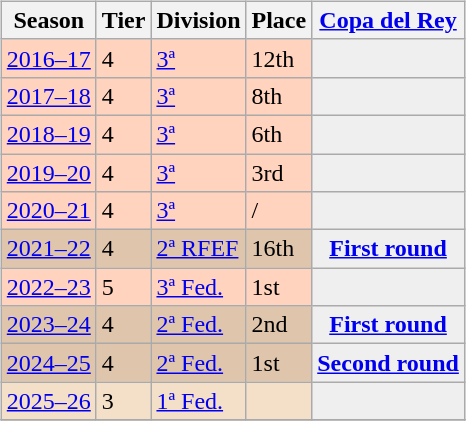<table>
<tr>
<td valign="top" width="0%"><br><table class="wikitable">
<tr style="background:#f0f6fa;">
<th>Season</th>
<th>Tier</th>
<th>Division</th>
<th>Place</th>
<th><a href='#'>Copa del Rey</a></th>
</tr>
<tr>
<td style="background:#FFD3BD;"><a href='#'>2016–17</a></td>
<td style="background:#FFD3BD;">4</td>
<td style="background:#FFD3BD;"><a href='#'>3ª</a></td>
<td style="background:#FFD3BD;">12th</td>
<th style="background:#efefef;"></th>
</tr>
<tr>
<td style="background:#FFD3BD;"><a href='#'>2017–18</a></td>
<td style="background:#FFD3BD;">4</td>
<td style="background:#FFD3BD;"><a href='#'>3ª</a></td>
<td style="background:#FFD3BD;">8th</td>
<th style="background:#efefef;"></th>
</tr>
<tr>
<td style="background:#FFD3BD;"><a href='#'>2018–19</a></td>
<td style="background:#FFD3BD;">4</td>
<td style="background:#FFD3BD;"><a href='#'>3ª</a></td>
<td style="background:#FFD3BD;">6th</td>
<th style="background:#efefef;"></th>
</tr>
<tr>
<td style="background:#FFD3BD;"><a href='#'>2019–20</a></td>
<td style="background:#FFD3BD;">4</td>
<td style="background:#FFD3BD;"><a href='#'>3ª</a></td>
<td style="background:#FFD3BD;">3rd</td>
<th style="background:#efefef;"></th>
</tr>
<tr>
<td style="background:#FFD3BD;"><a href='#'>2020–21</a></td>
<td style="background:#FFD3BD;">4</td>
<td style="background:#FFD3BD;"><a href='#'>3ª</a></td>
<td style="background:#FFD3BD;"> / </td>
<th style="background:#efefef;"></th>
</tr>
<tr>
<td style="background:#DEC5AB;"><a href='#'>2021–22</a></td>
<td style="background:#DEC5AB;">4</td>
<td style="background:#DEC5AB;"><a href='#'>2ª RFEF</a></td>
<td style="background:#DEC5AB;">16th</td>
<th style="background:#efefef;"><a href='#'>First round</a></th>
</tr>
<tr>
<td style="background:#FFD3BD;"><a href='#'>2022–23</a></td>
<td style="background:#FFD3BD;">5</td>
<td style="background:#FFD3BD;"><a href='#'>3ª Fed.</a></td>
<td style="background:#FFD3BD;">1st</td>
<th style="background:#efefef;"></th>
</tr>
<tr>
<td style="background:#DEC5AB;"><a href='#'>2023–24</a></td>
<td style="background:#DEC5AB;">4</td>
<td style="background:#DEC5AB;"><a href='#'>2ª Fed.</a></td>
<td style="background:#DEC5AB;">2nd</td>
<th style="background:#efefef;"><a href='#'>First round</a></th>
</tr>
<tr>
<td style="background:#DEC5AB;"><a href='#'>2024–25</a></td>
<td style="background:#DEC5AB;">4</td>
<td style="background:#DEC5AB;"><a href='#'>2ª Fed.</a></td>
<td style="background:#DEC5AB;">1st</td>
<th style="background:#efefef;"><a href='#'>Second round</a></th>
</tr>
<tr>
<td style="background:#F4DFC8;"><a href='#'>2025–26</a></td>
<td style="background:#F4DFC8;">3</td>
<td style="background:#F4DFC8;"><a href='#'>1ª Fed.</a></td>
<td style="background:#F4DFC8;"></td>
<th style="background:#efefef;"><a href='#'></a></th>
</tr>
<tr>
</tr>
</table>
</td>
</tr>
</table>
